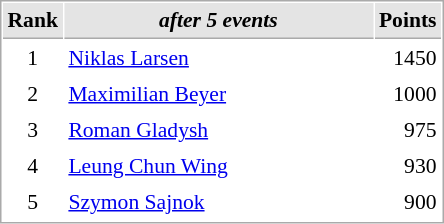<table cellspacing="1" cellpadding="3" style="border:1px solid #aaa; font-size:90%;">
<tr style="background:#e4e4e4;">
<th style="border-bottom:1px solid #aaa; width:10px;">Rank</th>
<th style="border-bottom:1px solid #aaa; width:200px; white-space:nowrap;"><em>after 5 events</em> </th>
<th style="border-bottom:1px solid #aaa; width:20px;">Points</th>
</tr>
<tr>
<td style="text-align:center;">1</td>
<td> <a href='#'>Niklas Larsen</a></td>
<td align="right">1450</td>
</tr>
<tr>
<td style="text-align:center;">2</td>
<td> <a href='#'>Maximilian Beyer</a></td>
<td align="right">1000</td>
</tr>
<tr>
<td style="text-align:center;">3</td>
<td> <a href='#'>Roman Gladysh</a></td>
<td align="right">975</td>
</tr>
<tr>
<td style="text-align:center;">4</td>
<td> <a href='#'>Leung Chun Wing</a></td>
<td align="right">930</td>
</tr>
<tr>
<td style="text-align:center;">5</td>
<td> <a href='#'>Szymon Sajnok</a></td>
<td align="right">900</td>
</tr>
<tr>
</tr>
</table>
